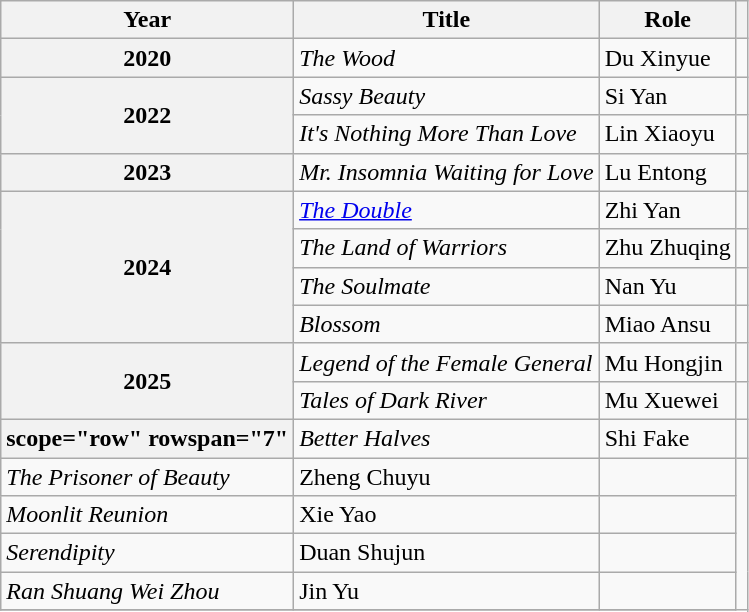<table class="wikitable sortable plainrowheaders">
<tr>
<th scope="col">Year</th>
<th scope="col">Title</th>
<th scope="col">Role</th>
<th scope="col" class="unsortable"></th>
</tr>
<tr>
<th scope="row">2020</th>
<td><em>The Wood</em></td>
<td>Du Xinyue</td>
<td style="text-align:center"></td>
</tr>
<tr>
<th rowspan="2" scope="row">2022</th>
<td><em>Sassy Beauty</em></td>
<td>Si Yan</td>
<td style="text-align:center"></td>
</tr>
<tr>
<td><em>It's Nothing More Than Love</em></td>
<td>Lin Xiaoyu</td>
<td style="text-align:center"></td>
</tr>
<tr>
<th scope="row">2023</th>
<td><em>Mr. Insomnia Waiting for Love</em></td>
<td>Lu Entong</td>
<td style="text-align:center"></td>
</tr>
<tr>
<th scope="row" rowspan="4">2024</th>
<td><em><a href='#'>The Double</a></em></td>
<td>Zhi Yan</td>
<td style="text-align:center"></td>
</tr>
<tr>
<td><em>The Land of Warriors</em></td>
<td>Zhu Zhuqing</td>
<td style="text-align:center"></td>
</tr>
<tr>
<td><em>The Soulmate</em></td>
<td>Nan Yu</td>
<td style="text-align:center"></td>
</tr>
<tr>
<td><em>Blossom</em></td>
<td>Miao Ansu</td>
<td style="text-align:center"></td>
</tr>
<tr>
<th scope="row" rowspan="2">2025</th>
<td><em>Legend of the Female General</em></td>
<td>Mu Hongjin</td>
<td style="text-align:center"></td>
</tr>
<tr>
<td><em>Tales of Dark River</em></td>
<td>Mu Xuewei</td>
<td style="text-align:center"></td>
</tr>
<tr>
<th>scope="row" rowspan="7" </th>
<td><em>Better Halves</em></td>
<td>Shi Fake</td>
<td style="text-align:center"></td>
</tr>
<tr>
<td><em>The Prisoner of Beauty</em></td>
<td>Zheng Chuyu</td>
<td style="text-align:center"></td>
</tr>
<tr>
<td><em>Moonlit Reunion</em></td>
<td>Xie Yao</td>
<td style="text-align:center"></td>
</tr>
<tr>
<td><em>Serendipity</em></td>
<td>Duan Shujun</td>
<td style="text-align:center"></td>
</tr>
<tr>
<td><em>Ran Shuang Wei Zhou</em></td>
<td>Jin Yu</td>
<td style="text-align:center"></td>
</tr>
<tr>
</tr>
</table>
